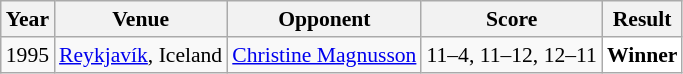<table class="sortable wikitable" style="font-size: 90%;">
<tr>
<th>Year</th>
<th>Venue</th>
<th>Opponent</th>
<th>Score</th>
<th>Result</th>
</tr>
<tr>
<td align="center">1995</td>
<td align="left"><a href='#'>Reykjavík</a>, Iceland</td>
<td align="left"> <a href='#'>Christine Magnusson</a></td>
<td align="left">11–4, 11–12, 12–11</td>
<td style="text-align:left; background:white"> <strong>Winner</strong></td>
</tr>
</table>
